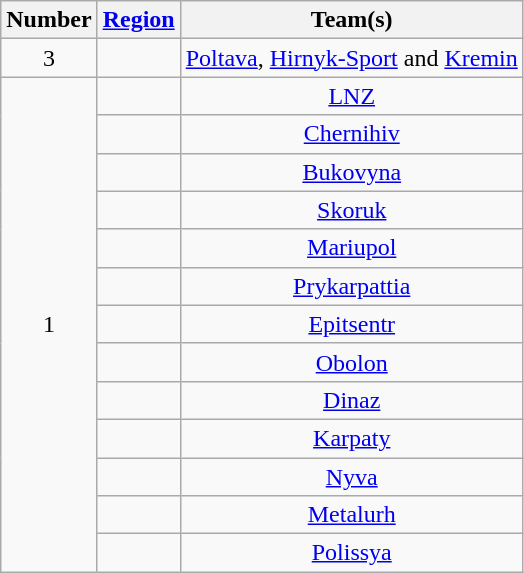<table class="wikitable" style="text-align:center">
<tr>
<th>Number</th>
<th><a href='#'>Region</a></th>
<th>Team(s)</th>
</tr>
<tr>
<td>3</td>
<td align="left"></td>
<td><a href='#'>Poltava</a>, <a href='#'>Hirnyk-Sport</a> and <a href='#'>Kremin</a></td>
</tr>
<tr>
<td rowspan="13">1</td>
<td align="left"></td>
<td><a href='#'>LNZ</a></td>
</tr>
<tr>
<td align="left"></td>
<td><a href='#'>Chernihiv</a></td>
</tr>
<tr>
<td align="left"></td>
<td><a href='#'>Bukovyna</a></td>
</tr>
<tr>
<td align="left"></td>
<td><a href='#'>Skoruk</a></td>
</tr>
<tr>
<td align="left"></td>
<td><a href='#'>Mariupol</a></td>
</tr>
<tr>
<td align="left"></td>
<td><a href='#'>Prykarpattia</a></td>
</tr>
<tr>
<td align="left"></td>
<td><a href='#'>Epitsentr</a></td>
</tr>
<tr>
<td align="left"></td>
<td><a href='#'>Obolon</a></td>
</tr>
<tr>
<td align="left"></td>
<td><a href='#'>Dinaz</a></td>
</tr>
<tr>
<td align="left"></td>
<td><a href='#'>Karpaty</a></td>
</tr>
<tr>
<td align="left"></td>
<td><a href='#'>Nyva</a></td>
</tr>
<tr>
<td align="left"></td>
<td><a href='#'>Metalurh</a></td>
</tr>
<tr>
<td align="left"></td>
<td><a href='#'>Polissya</a></td>
</tr>
</table>
